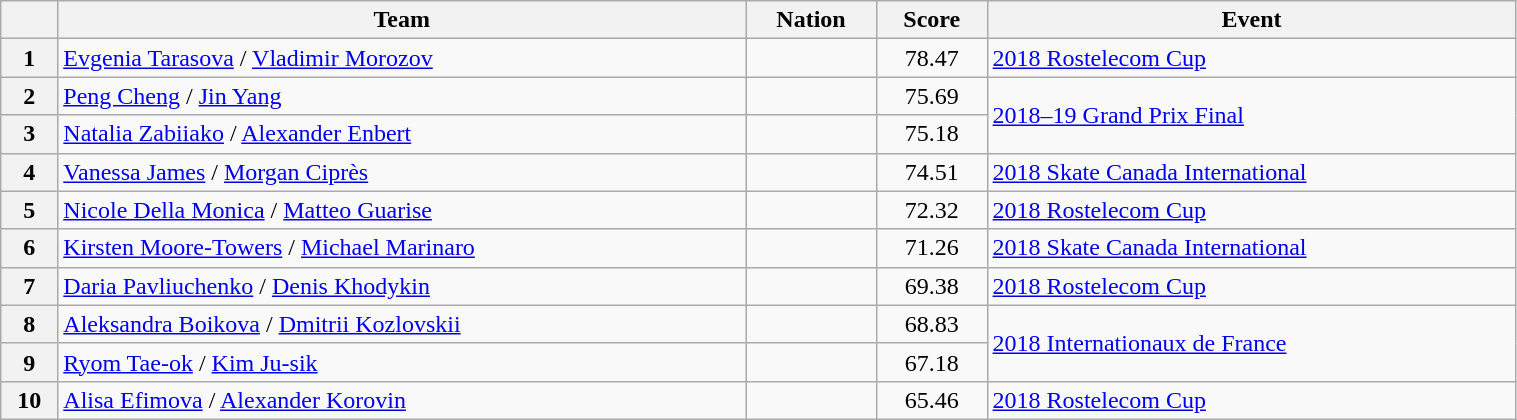<table class="wikitable sortable" style="text-align:left; width:80%">
<tr>
<th scope="col"></th>
<th scope="col">Team</th>
<th scope="col">Nation</th>
<th scope="col">Score</th>
<th scope="col">Event</th>
</tr>
<tr>
<th scope="row">1</th>
<td><a href='#'>Evgenia Tarasova</a> / <a href='#'>Vladimir Morozov</a></td>
<td></td>
<td style="text-align:center;">78.47</td>
<td><a href='#'>2018 Rostelecom Cup</a></td>
</tr>
<tr>
<th scope="row">2</th>
<td><a href='#'>Peng Cheng</a> / <a href='#'>Jin Yang</a></td>
<td></td>
<td style="text-align:center;">75.69</td>
<td rowspan="2"><a href='#'>2018–19 Grand Prix Final</a></td>
</tr>
<tr>
<th scope="row">3</th>
<td><a href='#'>Natalia Zabiiako</a> / <a href='#'>Alexander Enbert</a></td>
<td></td>
<td style="text-align:center;">75.18</td>
</tr>
<tr>
<th scope="row">4</th>
<td><a href='#'>Vanessa James</a> / <a href='#'>Morgan Ciprès</a></td>
<td></td>
<td style="text-align:center;">74.51</td>
<td><a href='#'>2018 Skate Canada International</a></td>
</tr>
<tr>
<th scope="row">5</th>
<td><a href='#'>Nicole Della Monica</a> / <a href='#'>Matteo Guarise</a></td>
<td></td>
<td style="text-align:center;">72.32</td>
<td><a href='#'>2018 Rostelecom Cup</a></td>
</tr>
<tr>
<th scope="row">6</th>
<td><a href='#'>Kirsten Moore-Towers</a> / <a href='#'>Michael Marinaro</a></td>
<td></td>
<td style="text-align:center;">71.26</td>
<td><a href='#'>2018 Skate Canada International</a></td>
</tr>
<tr>
<th scope="row">7</th>
<td><a href='#'>Daria Pavliuchenko</a> / <a href='#'>Denis Khodykin</a></td>
<td></td>
<td style="text-align:center;">69.38</td>
<td><a href='#'>2018 Rostelecom Cup</a></td>
</tr>
<tr>
<th scope="row">8</th>
<td><a href='#'>Aleksandra Boikova</a> / <a href='#'>Dmitrii Kozlovskii</a></td>
<td></td>
<td style="text-align:center;">68.83</td>
<td rowspan="2"><a href='#'>2018 Internationaux de France</a></td>
</tr>
<tr>
<th scope="row">9</th>
<td><a href='#'>Ryom Tae-ok</a> / <a href='#'>Kim Ju-sik</a></td>
<td></td>
<td style="text-align:center;">67.18</td>
</tr>
<tr>
<th scope="row">10</th>
<td><a href='#'>Alisa Efimova</a> / <a href='#'>Alexander Korovin</a></td>
<td></td>
<td style="text-align:center;">65.46</td>
<td><a href='#'>2018 Rostelecom Cup</a></td>
</tr>
</table>
